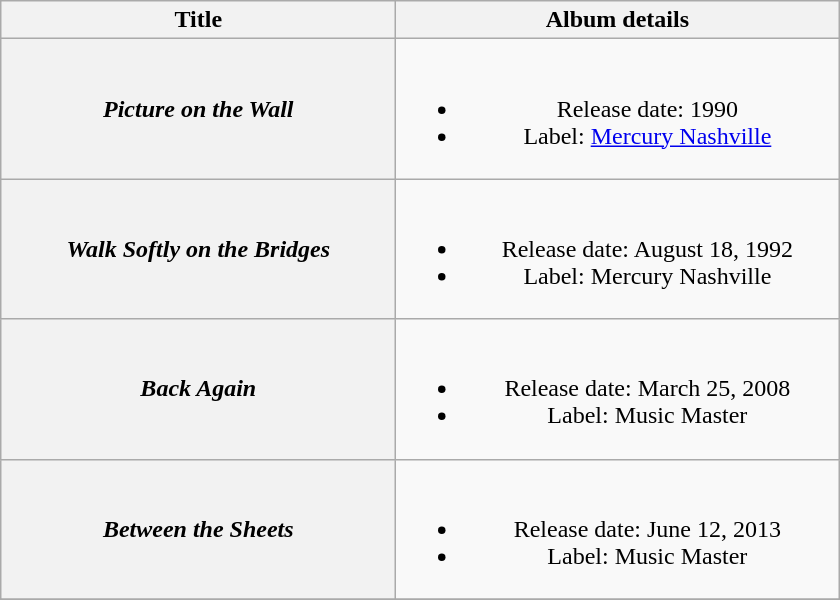<table class="wikitable plainrowheaders" style="text-align:center;">
<tr>
<th style="width:16em;">Title</th>
<th style="width:18em;">Album details</th>
</tr>
<tr>
<th scope="row"><em>Picture on the Wall</em></th>
<td><br><ul><li>Release date: 1990</li><li>Label: <a href='#'>Mercury Nashville</a></li></ul></td>
</tr>
<tr>
<th scope="row"><em>Walk Softly on the Bridges</em></th>
<td><br><ul><li>Release date: August 18, 1992</li><li>Label: Mercury Nashville</li></ul></td>
</tr>
<tr>
<th scope="row"><em>Back Again</em></th>
<td><br><ul><li>Release date: March 25, 2008</li><li>Label: Music Master</li></ul></td>
</tr>
<tr>
<th scope="row"><em>Between the Sheets</em></th>
<td><br><ul><li>Release date: June 12, 2013</li><li>Label: Music Master</li></ul></td>
</tr>
<tr>
</tr>
</table>
